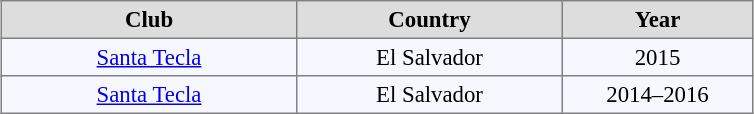<table align="center" bgcolor="#f7f8ff" cellpadding="3" cellspacing="0" border="1" style="font-size: 95%; border: gray solid 1px; border-collapse: collapse;">
<tr align=center bgcolor=#DDDDDD style="color:black;">
<th width="190">Club</th>
<th width="170">Country</th>
<th width="120">Year</th>
</tr>
<tr align=center>
<td><a href='#'>Santa Tecla</a></td>
<td>El Salvador</td>
<td>2015</td>
</tr>
<tr align=center>
<td><a href='#'>Santa Tecla</a></td>
<td>El Salvador</td>
<td>2014–2016</td>
</tr>
</table>
